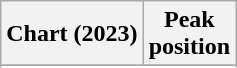<table class="wikitable sortable plainrowheaders" style="text-align:center">
<tr>
<th scope="col">Chart (2023)</th>
<th scope="col">Peak<br>position</th>
</tr>
<tr>
</tr>
<tr>
</tr>
</table>
